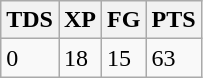<table class="wikitable">
<tr>
<th>TDS</th>
<th>XP</th>
<th>FG</th>
<th>PTS</th>
</tr>
<tr>
<td>0</td>
<td>18</td>
<td>15</td>
<td>63</td>
</tr>
</table>
